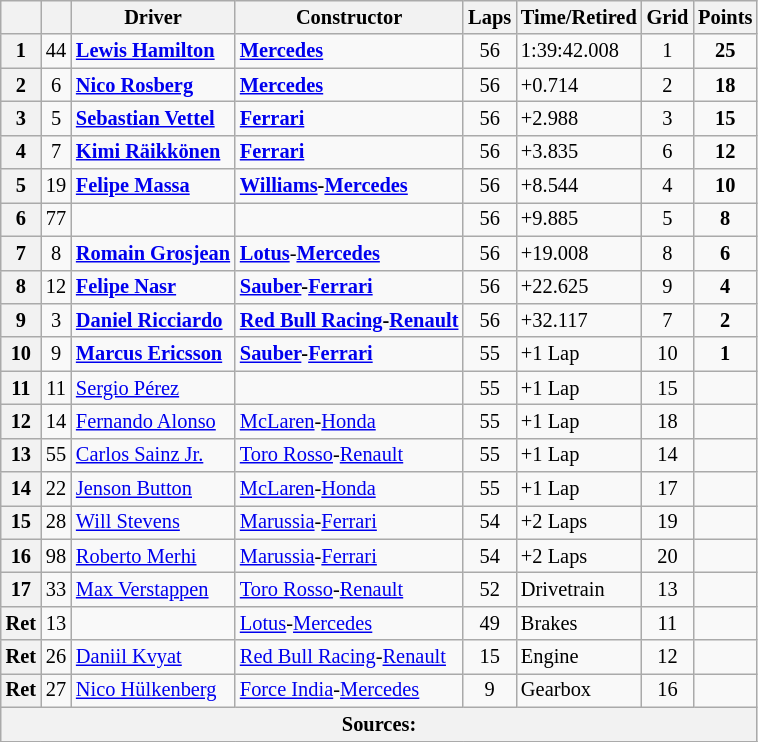<table class="wikitable" style="font-size: 85%;">
<tr>
<th></th>
<th></th>
<th>Driver</th>
<th>Constructor</th>
<th>Laps</th>
<th>Time/Retired</th>
<th>Grid</th>
<th>Points</th>
</tr>
<tr>
<th>1</th>
<td align="center">44</td>
<td><strong> <a href='#'>Lewis Hamilton</a></strong></td>
<td><strong><a href='#'>Mercedes</a></strong></td>
<td align="center">56</td>
<td>1:39:42.008</td>
<td align="center">1</td>
<td align="center"><strong>25</strong></td>
</tr>
<tr>
<th>2</th>
<td align="center">6</td>
<td><strong> <a href='#'>Nico Rosberg</a></strong></td>
<td><strong><a href='#'>Mercedes</a></strong></td>
<td align="center">56</td>
<td>+0.714</td>
<td align="center">2</td>
<td align="center"><strong>18</strong></td>
</tr>
<tr>
<th>3</th>
<td align="center">5</td>
<td> <strong><a href='#'>Sebastian Vettel</a></strong></td>
<td><strong><a href='#'>Ferrari</a></strong></td>
<td align="center">56</td>
<td>+2.988</td>
<td align="center">3</td>
<td align="center"><strong>15</strong></td>
</tr>
<tr>
<th>4</th>
<td align="center">7</td>
<td><strong> <a href='#'>Kimi Räikkönen</a></strong></td>
<td><strong><a href='#'>Ferrari</a></strong></td>
<td align="center">56</td>
<td>+3.835</td>
<td align="center">6</td>
<td align="center"><strong>12</strong></td>
</tr>
<tr>
<th>5</th>
<td align="center">19</td>
<td><strong> <a href='#'>Felipe Massa</a></strong></td>
<td><strong><a href='#'>Williams</a>-<a href='#'>Mercedes</a></strong></td>
<td align="center">56</td>
<td>+8.544</td>
<td align="center">4</td>
<td align="center"><strong>10</strong></td>
</tr>
<tr>
<th>6</th>
<td align="center">77</td>
<td><strong></strong></td>
<td><strong></strong></td>
<td align="center">56</td>
<td>+9.885</td>
<td align="center">5</td>
<td align="center"><strong>8</strong></td>
</tr>
<tr>
<th>7</th>
<td align="center">8</td>
<td><strong> <a href='#'>Romain Grosjean</a></strong></td>
<td><strong><a href='#'>Lotus</a></strong>-<strong><a href='#'>Mercedes</a></strong></td>
<td align="center">56</td>
<td>+19.008</td>
<td align="center">8</td>
<td align="center"><strong>6</strong></td>
</tr>
<tr>
<th>8</th>
<td align="center">12</td>
<td><strong> <a href='#'>Felipe Nasr</a></strong></td>
<td><strong><a href='#'>Sauber</a>-<a href='#'>Ferrari</a></strong></td>
<td align="center">56</td>
<td>+22.625</td>
<td align="center">9</td>
<td align="center"><strong>4</strong></td>
</tr>
<tr>
<th>9</th>
<td align="center">3</td>
<td><strong> <a href='#'>Daniel Ricciardo</a></strong></td>
<td><strong><a href='#'>Red Bull Racing</a>-<a href='#'>Renault</a></strong></td>
<td align="center">56</td>
<td>+32.117</td>
<td align="center">7</td>
<td align="center"><strong>2</strong></td>
</tr>
<tr>
<th>10</th>
<td align="center">9</td>
<td><strong> <a href='#'>Marcus Ericsson</a></strong></td>
<td><strong><a href='#'>Sauber</a>-<a href='#'>Ferrari</a></strong></td>
<td align="center">55</td>
<td>+1 Lap</td>
<td align="center">10</td>
<td align="center"><strong>1</strong></td>
</tr>
<tr>
<th>11</th>
<td align="center">11</td>
<td> <a href='#'>Sergio Pérez</a></td>
<td></td>
<td align="center">55</td>
<td>+1 Lap</td>
<td align="center">15</td>
<td></td>
</tr>
<tr>
<th>12</th>
<td align="center">14</td>
<td> <a href='#'>Fernando Alonso</a></td>
<td><a href='#'>McLaren</a>-<a href='#'>Honda</a></td>
<td align="center">55</td>
<td>+1 Lap</td>
<td align="center">18</td>
<td></td>
</tr>
<tr>
<th>13</th>
<td align="center">55</td>
<td> <a href='#'>Carlos Sainz Jr.</a></td>
<td><a href='#'>Toro Rosso</a>-<a href='#'>Renault</a></td>
<td align="center">55</td>
<td>+1 Lap</td>
<td align="center">14</td>
<td></td>
</tr>
<tr>
<th>14</th>
<td align="center">22</td>
<td> <a href='#'>Jenson Button</a></td>
<td><a href='#'>McLaren</a>-<a href='#'>Honda</a></td>
<td align="center">55</td>
<td>+1 Lap</td>
<td align="center">17</td>
<td></td>
</tr>
<tr>
<th>15</th>
<td align="center">28</td>
<td> <a href='#'>Will Stevens</a></td>
<td><a href='#'>Marussia</a>-<a href='#'>Ferrari</a></td>
<td align="center">54</td>
<td>+2 Laps</td>
<td align="center">19</td>
<td></td>
</tr>
<tr>
<th>16</th>
<td align="center">98</td>
<td> <a href='#'>Roberto Merhi</a></td>
<td><a href='#'>Marussia</a>-<a href='#'>Ferrari</a></td>
<td align="center">54</td>
<td>+2 Laps</td>
<td align="center">20</td>
<td></td>
</tr>
<tr>
<th>17</th>
<td align="center">33</td>
<td> <a href='#'>Max Verstappen</a></td>
<td><a href='#'>Toro Rosso</a>-<a href='#'>Renault</a></td>
<td align="center">52</td>
<td>Drivetrain</td>
<td align="center">13</td>
<td></td>
</tr>
<tr>
<th>Ret</th>
<td align="center">13</td>
<td></td>
<td><a href='#'>Lotus</a>-<a href='#'>Mercedes</a></td>
<td align="center">49</td>
<td>Brakes</td>
<td align="center">11</td>
<td></td>
</tr>
<tr>
<th>Ret</th>
<td align="center">26</td>
<td> <a href='#'>Daniil Kvyat</a></td>
<td><a href='#'>Red Bull Racing</a>-<a href='#'>Renault</a></td>
<td align="center">15</td>
<td>Engine</td>
<td align="center">12</td>
<td></td>
</tr>
<tr>
<th>Ret</th>
<td align="center">27</td>
<td> <a href='#'>Nico Hülkenberg</a></td>
<td><a href='#'>Force India</a>-<a href='#'>Mercedes</a></td>
<td align="center">9</td>
<td>Gearbox</td>
<td align="center">16</td>
<td></td>
</tr>
<tr>
<th colspan=8>Sources:</th>
</tr>
<tr>
</tr>
</table>
